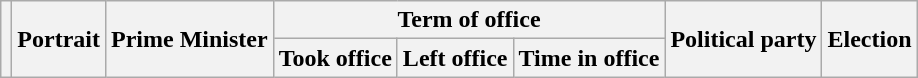<table class="wikitable" style="text-align:center;">
<tr>
<th rowspan=2></th>
<th rowspan=2>Portrait</th>
<th rowspan=2>Prime Minister<br></th>
<th colspan=3>Term of office</th>
<th rowspan=2>Political party</th>
<th rowspan=2>Election</th>
</tr>
<tr>
<th>Took office</th>
<th>Left office</th>
<th>Time in office<br>










</th>
</tr>
</table>
